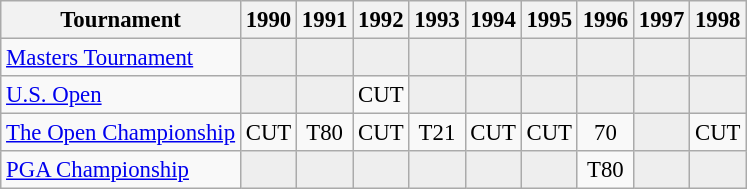<table class="wikitable" style="font-size:95%;text-align:center;">
<tr>
<th>Tournament</th>
<th>1990</th>
<th>1991</th>
<th>1992</th>
<th>1993</th>
<th>1994</th>
<th>1995</th>
<th>1996</th>
<th>1997</th>
<th>1998</th>
</tr>
<tr>
<td align=left><a href='#'>Masters Tournament</a></td>
<td style="background:#eeeeee;"></td>
<td style="background:#eeeeee;"></td>
<td style="background:#eeeeee;"></td>
<td style="background:#eeeeee;"></td>
<td style="background:#eeeeee;"></td>
<td style="background:#eeeeee;"></td>
<td style="background:#eeeeee;"></td>
<td style="background:#eeeeee;"></td>
<td style="background:#eeeeee;"></td>
</tr>
<tr>
<td align=left><a href='#'>U.S. Open</a></td>
<td style="background:#eeeeee;"></td>
<td style="background:#eeeeee;"></td>
<td>CUT</td>
<td style="background:#eeeeee;"></td>
<td style="background:#eeeeee;"></td>
<td style="background:#eeeeee;"></td>
<td style="background:#eeeeee;"></td>
<td style="background:#eeeeee;"></td>
<td style="background:#eeeeee;"></td>
</tr>
<tr>
<td align=left><a href='#'>The Open Championship</a></td>
<td>CUT</td>
<td>T80</td>
<td>CUT</td>
<td>T21</td>
<td>CUT</td>
<td>CUT</td>
<td>70</td>
<td style="background:#eeeeee;"></td>
<td>CUT</td>
</tr>
<tr>
<td align=left><a href='#'>PGA Championship</a></td>
<td style="background:#eeeeee;"></td>
<td style="background:#eeeeee;"></td>
<td style="background:#eeeeee;"></td>
<td style="background:#eeeeee;"></td>
<td style="background:#eeeeee;"></td>
<td style="background:#eeeeee;"></td>
<td>T80</td>
<td style="background:#eeeeee;"></td>
<td style="background:#eeeeee;"></td>
</tr>
</table>
